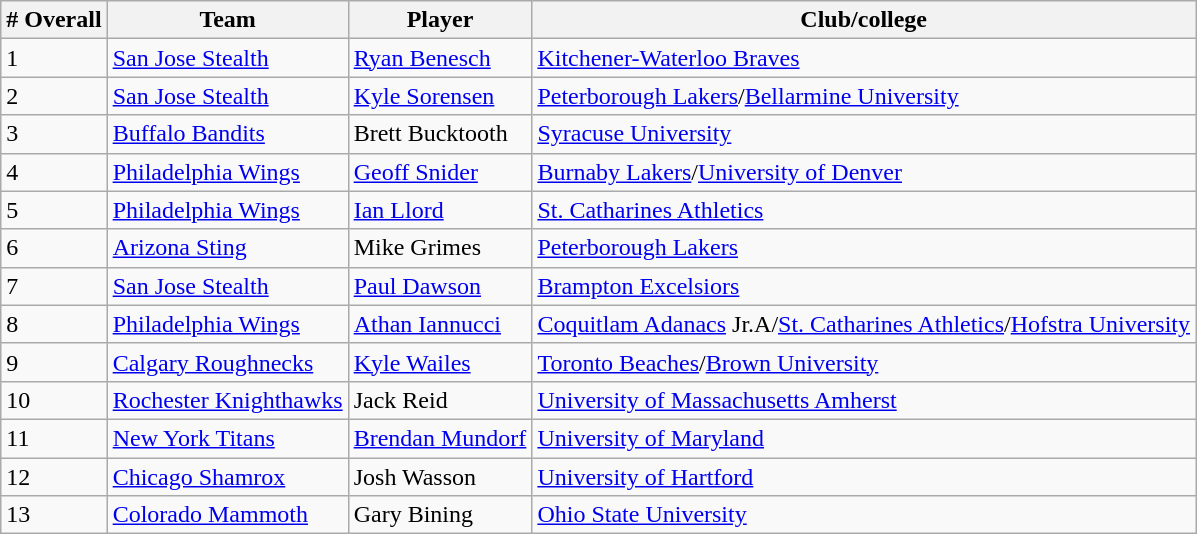<table class="wikitable">
<tr>
<th># Overall</th>
<th>Team</th>
<th>Player</th>
<th>Club/college</th>
</tr>
<tr>
<td>1</td>
<td><a href='#'>San Jose Stealth</a></td>
<td><a href='#'>Ryan Benesch</a></td>
<td><a href='#'>Kitchener-Waterloo Braves</a></td>
</tr>
<tr>
<td>2</td>
<td><a href='#'>San Jose Stealth</a></td>
<td><a href='#'>Kyle Sorensen</a></td>
<td><a href='#'>Peterborough Lakers</a>/<a href='#'>Bellarmine University</a></td>
</tr>
<tr>
<td>3</td>
<td><a href='#'>Buffalo Bandits</a></td>
<td>Brett Bucktooth</td>
<td><a href='#'>Syracuse University</a></td>
</tr>
<tr>
<td>4</td>
<td><a href='#'>Philadelphia Wings</a></td>
<td><a href='#'>Geoff Snider</a></td>
<td><a href='#'>Burnaby Lakers</a>/<a href='#'>University of Denver</a></td>
</tr>
<tr>
<td>5</td>
<td><a href='#'>Philadelphia Wings</a></td>
<td><a href='#'>Ian Llord</a></td>
<td><a href='#'>St. Catharines Athletics</a></td>
</tr>
<tr>
<td>6</td>
<td><a href='#'>Arizona Sting</a></td>
<td>Mike Grimes</td>
<td><a href='#'>Peterborough Lakers</a></td>
</tr>
<tr>
<td>7</td>
<td><a href='#'>San Jose Stealth</a></td>
<td><a href='#'>Paul Dawson</a></td>
<td><a href='#'>Brampton Excelsiors</a></td>
</tr>
<tr>
<td>8</td>
<td><a href='#'>Philadelphia Wings</a></td>
<td><a href='#'>Athan Iannucci</a></td>
<td><a href='#'>Coquitlam Adanacs</a> Jr.A/<a href='#'>St. Catharines Athletics</a>/<a href='#'>Hofstra University</a></td>
</tr>
<tr>
<td>9</td>
<td><a href='#'>Calgary Roughnecks</a></td>
<td><a href='#'>Kyle Wailes</a></td>
<td><a href='#'>Toronto Beaches</a>/<a href='#'>Brown University</a></td>
</tr>
<tr>
<td>10</td>
<td><a href='#'>Rochester Knighthawks</a></td>
<td>Jack Reid</td>
<td><a href='#'>University of Massachusetts Amherst</a></td>
</tr>
<tr>
<td>11</td>
<td><a href='#'>New York Titans</a></td>
<td><a href='#'>Brendan Mundorf</a></td>
<td><a href='#'>University of Maryland</a></td>
</tr>
<tr>
<td>12</td>
<td><a href='#'>Chicago Shamrox</a></td>
<td>Josh Wasson</td>
<td><a href='#'>University of Hartford</a></td>
</tr>
<tr>
<td>13</td>
<td><a href='#'>Colorado Mammoth</a></td>
<td>Gary Bining</td>
<td><a href='#'>Ohio State University</a></td>
</tr>
</table>
